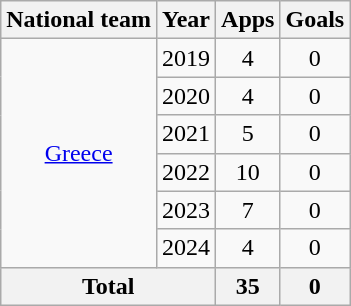<table class="wikitable" style="text-align:center">
<tr>
<th>National team</th>
<th>Year</th>
<th>Apps</th>
<th>Goals</th>
</tr>
<tr>
<td rowspan="6"><a href='#'>Greece</a></td>
<td>2019</td>
<td>4</td>
<td>0</td>
</tr>
<tr>
<td>2020</td>
<td>4</td>
<td>0</td>
</tr>
<tr>
<td>2021</td>
<td>5</td>
<td>0</td>
</tr>
<tr>
<td>2022</td>
<td>10</td>
<td>0</td>
</tr>
<tr>
<td>2023</td>
<td>7</td>
<td>0</td>
</tr>
<tr>
<td>2024</td>
<td>4</td>
<td>0</td>
</tr>
<tr>
<th colspan="2">Total</th>
<th>35</th>
<th>0</th>
</tr>
</table>
